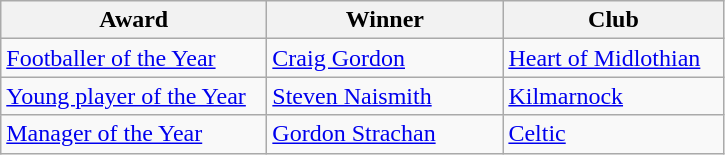<table class="wikitable">
<tr>
<th width=170>Award</th>
<th width=150>Winner</th>
<th width=140>Club</th>
</tr>
<tr>
<td><a href='#'>Footballer of the Year</a></td>
<td> <a href='#'>Craig Gordon</a></td>
<td><a href='#'>Heart of Midlothian</a></td>
</tr>
<tr>
<td><a href='#'>Young player of the Year</a></td>
<td> <a href='#'>Steven Naismith</a></td>
<td><a href='#'>Kilmarnock</a></td>
</tr>
<tr>
<td><a href='#'>Manager of the Year</a></td>
<td> <a href='#'>Gordon Strachan</a></td>
<td><a href='#'>Celtic</a></td>
</tr>
</table>
